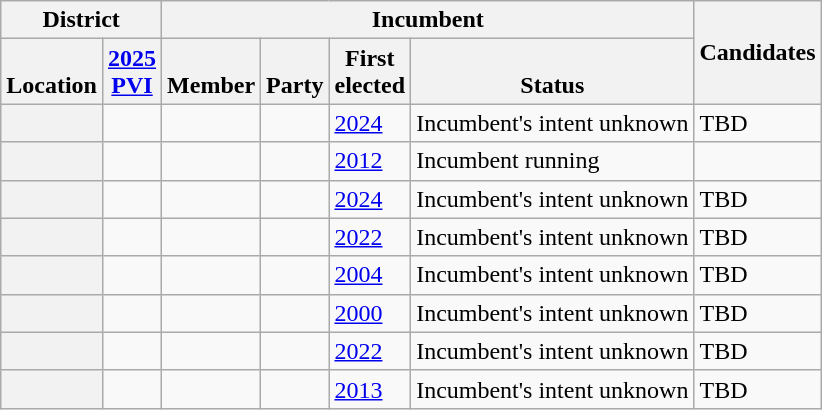<table class="wikitable sortable">
<tr>
<th colspan=2>District</th>
<th colspan=4>Incumbent</th>
<th rowspan=2 class="unsortable">Candidates</th>
</tr>
<tr valign=bottom>
<th>Location</th>
<th><a href='#'>2025<br>PVI</a></th>
<th>Member</th>
<th>Party</th>
<th>First<br>elected</th>
<th>Status</th>
</tr>
<tr>
<th></th>
<td></td>
<td></td>
<td></td>
<td><a href='#'>2024</a></td>
<td>Incumbent's intent unknown</td>
<td>TBD</td>
</tr>
<tr>
<th></th>
<td></td>
<td></td>
<td></td>
<td><a href='#'>2012</a></td>
<td>Incumbent running</td>
<td></td>
</tr>
<tr>
<th></th>
<td></td>
<td></td>
<td></td>
<td><a href='#'>2024</a></td>
<td>Incumbent's intent unknown</td>
<td>TBD</td>
</tr>
<tr>
<th></th>
<td></td>
<td></td>
<td></td>
<td><a href='#'>2022</a></td>
<td>Incumbent's intent unknown</td>
<td>TBD</td>
</tr>
<tr>
<th></th>
<td></td>
<td></td>
<td></td>
<td><a href='#'>2004</a></td>
<td>Incumbent's intent unknown</td>
<td>TBD</td>
</tr>
<tr>
<th></th>
<td></td>
<td></td>
<td></td>
<td><a href='#'>2000</a></td>
<td>Incumbent's intent unknown</td>
<td>TBD</td>
</tr>
<tr>
<th></th>
<td></td>
<td></td>
<td></td>
<td><a href='#'>2022</a></td>
<td>Incumbent's intent unknown</td>
<td>TBD</td>
</tr>
<tr>
<th></th>
<td></td>
<td></td>
<td></td>
<td><a href='#'>2013 </a></td>
<td>Incumbent's intent unknown</td>
<td>TBD</td>
</tr>
</table>
